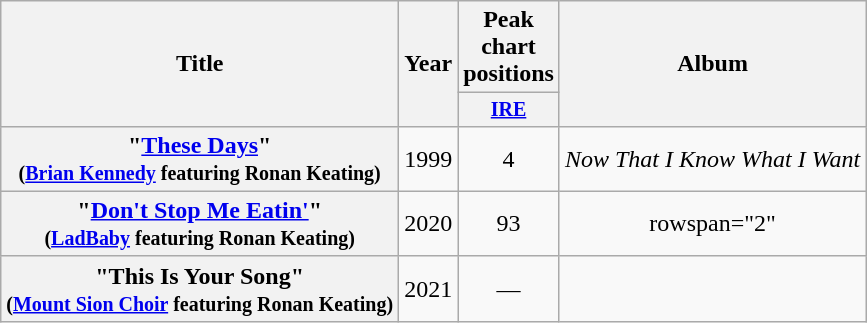<table class="wikitable plainrowheaders" style=text-align:center;>
<tr>
<th scope="col" rowspan="2">Title</th>
<th scope="col" rowspan="2">Year</th>
<th scope="col" colspan="1">Peak chart positions</th>
<th scope="col" rowspan="2">Album</th>
</tr>
<tr style=font-size:smaller>
<th width="50"><a href='#'>IRE</a></th>
</tr>
<tr>
<th scope="row">"<a href='#'>These Days</a>"<br><small>(<a href='#'>Brian Kennedy</a> featuring Ronan Keating)</small></th>
<td>1999</td>
<td>4</td>
<td align="left"><em>Now That I Know What I Want</em></td>
</tr>
<tr>
<th scope="row">"<a href='#'>Don't Stop Me Eatin'</a>"<br><small>(<a href='#'>LadBaby</a> featuring Ronan Keating)</small></th>
<td>2020</td>
<td>93</td>
<td>rowspan="2" </td>
</tr>
<tr>
<th scope="row">"This Is Your Song"<br><small>(<a href='#'>Mount Sion Choir</a> featuring Ronan Keating)</small></th>
<td>2021</td>
<td>—</td>
</tr>
</table>
